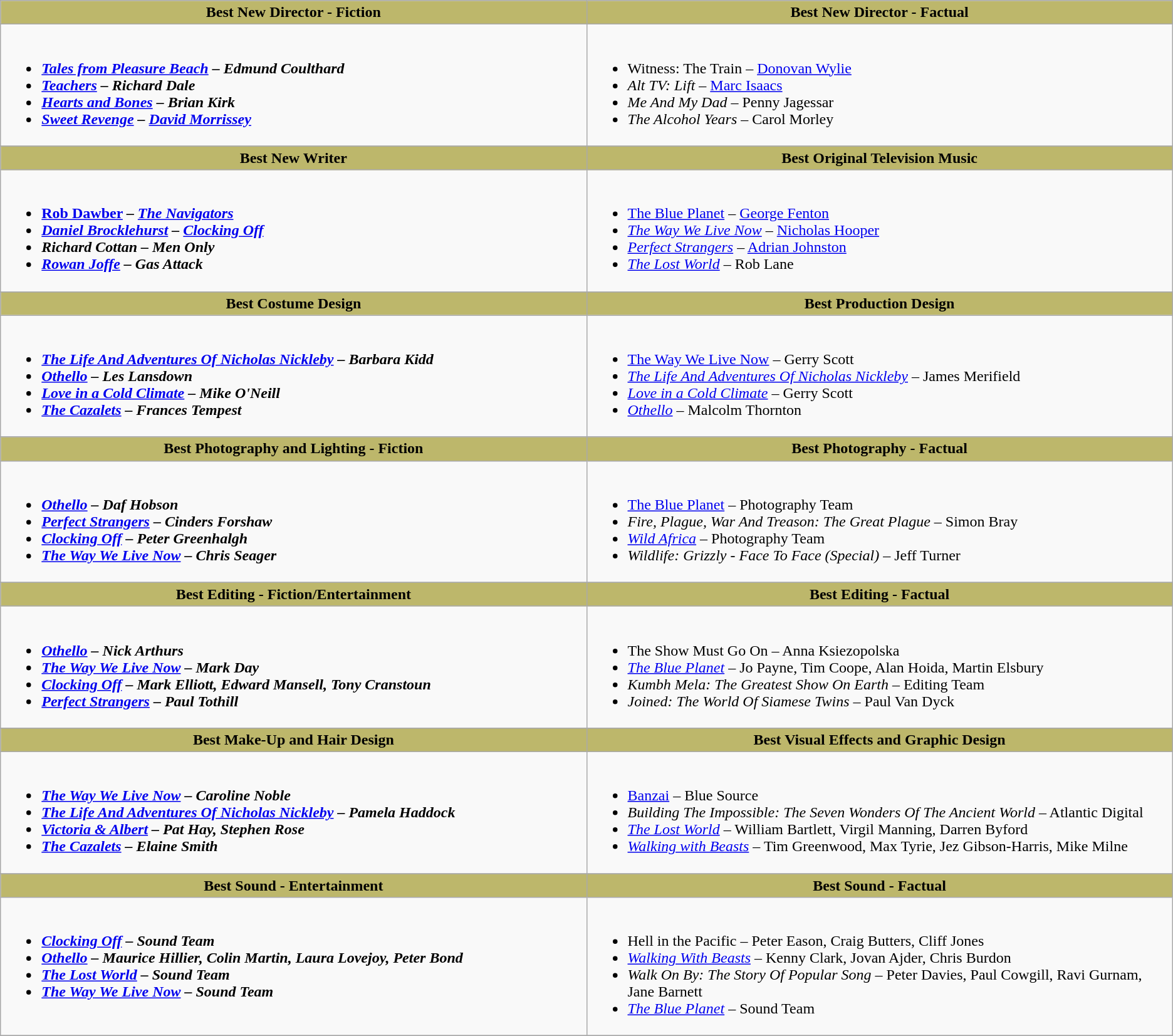<table class="wikitable">
<tr>
<th style="background:#BDB76B; width:50%">Best New Director - Fiction</th>
<th style="background:#BDB76B; width:50%">Best New Director - Factual</th>
</tr>
<tr>
<td valign="top"><br><ul><li><strong><em><a href='#'>Tales from Pleasure Beach</a><em> – Edmund Coulthard<strong></li><li></em><a href='#'>Teachers</a><em> – Richard Dale</li><li></em><a href='#'>Hearts and Bones</a><em> – Brian Kirk</li><li></em><a href='#'>Sweet Revenge</a><em> – <a href='#'>David Morrissey</a></li></ul></td>
<td valign="top"><br><ul><li></em></strong>Witness: The Train</em> – <a href='#'>Donovan Wylie</a></strong></li><li><em>Alt TV: Lift</em> – <a href='#'>Marc Isaacs</a></li><li><em>Me And My Dad</em> – Penny Jagessar</li><li><em>The Alcohol Years</em> – Carol Morley</li></ul></td>
</tr>
<tr>
</tr>
<tr>
<th style="background:#BDB76B; width:50%">Best New Writer</th>
<th style="background:#BDB76B; width:50%">Best Original Television Music</th>
</tr>
<tr>
<td valign="top"><br><ul><li><strong><a href='#'>Rob Dawber</a> – <em><a href='#'>The Navigators</a><strong><em></li><li><a href='#'>Daniel Brocklehurst</a> – </em><a href='#'>Clocking Off</a><em></li><li>Richard Cottan – </em>Men Only<em></li><li><a href='#'>Rowan Joffe</a> – </em>Gas Attack<em></li></ul></td>
<td valign="top"><br><ul><li></em></strong><a href='#'>The Blue Planet</a></em> – <a href='#'>George Fenton</a></strong></li><li><em><a href='#'>The Way We Live Now</a></em> – <a href='#'>Nicholas Hooper</a></li><li><em><a href='#'>Perfect Strangers</a></em> – <a href='#'>Adrian Johnston</a></li><li><em><a href='#'>The Lost World</a></em> – Rob Lane</li></ul></td>
</tr>
<tr>
</tr>
<tr>
<th style="background:#BDB76B; width:50%">Best Costume Design</th>
<th style="background:#BDB76B; width:50%">Best Production Design</th>
</tr>
<tr>
<td valign="top"><br><ul><li><strong><em><a href='#'>The Life And Adventures Of Nicholas Nickleby</a><em> – Barbara Kidd<strong></li><li></em><a href='#'>Othello</a><em> – Les Lansdown</li><li></em><a href='#'>Love in a Cold Climate</a><em> – Mike O'Neill</li><li></em><a href='#'>The Cazalets</a><em> – Frances Tempest</li></ul></td>
<td valign="top"><br><ul><li></em></strong><a href='#'>The Way We Live Now</a></em> – Gerry Scott</strong></li><li><em><a href='#'>The Life And Adventures Of Nicholas Nickleby</a></em> – James Merifield</li><li><em><a href='#'>Love in a Cold Climate</a></em> – Gerry Scott</li><li><em><a href='#'>Othello</a></em> – Malcolm Thornton</li></ul></td>
</tr>
<tr>
</tr>
<tr>
<th style="background:#BDB76B; width:50%">Best Photography and Lighting - Fiction</th>
<th style="background:#BDB76B; width:50%">Best Photography - Factual</th>
</tr>
<tr>
<td valign="top"><br><ul><li><strong><em><a href='#'>Othello</a><em> – Daf Hobson<strong></li><li></em><a href='#'>Perfect Strangers</a><em> – Cinders Forshaw</li><li></em><a href='#'>Clocking Off</a><em> – Peter Greenhalgh</li><li></em><a href='#'>The Way We Live Now</a><em> – Chris Seager</li></ul></td>
<td valign="top"><br><ul><li></em></strong><a href='#'>The Blue Planet</a></em> – Photography Team</strong></li><li><em>Fire, Plague, War And Treason: The Great Plague</em> – Simon Bray</li><li><em><a href='#'>Wild Africa</a></em> – Photography Team</li><li><em>Wildlife: Grizzly - Face To Face (Special)</em> – Jeff Turner</li></ul></td>
</tr>
<tr>
</tr>
<tr>
<th style="background:#BDB76B; width:50%">Best Editing - Fiction/Entertainment</th>
<th style="background:#BDB76B; width:50%">Best Editing - Factual</th>
</tr>
<tr>
<td valign="top"><br><ul><li><strong><em><a href='#'>Othello</a><em> – Nick Arthurs<strong></li><li></em><a href='#'>The Way We Live Now</a><em> – Mark Day</li><li></em><a href='#'>Clocking Off</a><em> – Mark Elliott, Edward Mansell, Tony Cranstoun</li><li></em><a href='#'>Perfect Strangers</a><em> – Paul Tothill</li></ul></td>
<td valign="top"><br><ul><li></em></strong>The Show Must Go On</em> – Anna Ksiezopolska</strong></li><li><em><a href='#'>The Blue Planet</a></em> – Jo Payne, Tim Coope, Alan Hoida, Martin Elsbury</li><li><em>Kumbh Mela: The Greatest Show On Earth</em> – Editing Team</li><li><em>Joined: The World Of Siamese Twins</em> – Paul Van Dyck</li></ul></td>
</tr>
<tr>
</tr>
<tr>
<th style="background:#BDB76B; width:50%">Best Make-Up and Hair Design</th>
<th style="background:#BDB76B; width:50%">Best Visual Effects and Graphic Design</th>
</tr>
<tr>
<td valign="top"><br><ul><li><strong><em><a href='#'>The Way We Live Now</a><em> – Caroline Noble<strong></li><li></em><a href='#'>The Life And Adventures Of Nicholas Nickleby</a><em> – Pamela Haddock</li><li></em><a href='#'>Victoria & Albert</a><em> – Pat Hay, Stephen Rose</li><li></em><a href='#'>The Cazalets</a><em> – Elaine Smith</li></ul></td>
<td valign="top"><br><ul><li></em></strong><a href='#'>Banzai</a></em> – Blue Source</strong></li><li><em>Building The Impossible: The Seven Wonders Of The Ancient World</em> – Atlantic Digital</li><li><em><a href='#'>The Lost World</a></em> – William Bartlett, Virgil Manning, Darren Byford</li><li><em><a href='#'>Walking with Beasts</a></em> – Tim Greenwood, Max Tyrie, Jez Gibson-Harris, Mike Milne</li></ul></td>
</tr>
<tr>
</tr>
<tr>
<th style="background:#BDB76B; width:50%">Best Sound - Entertainment</th>
<th style="background:#BDB76B; width:50%">Best Sound - Factual</th>
</tr>
<tr>
<td valign="top"><br><ul><li><strong><em><a href='#'>Clocking Off</a><em> – Sound Team<strong></li><li></em><a href='#'>Othello</a><em> – Maurice Hillier, Colin Martin, Laura Lovejoy, Peter Bond</li><li></em><a href='#'>The Lost World</a><em> – Sound Team</li><li></em><a href='#'>The Way We Live Now</a><em> – Sound Team</li></ul></td>
<td valign="top"><br><ul><li></em></strong>Hell in the Pacific</em> – Peter Eason, Craig Butters, Cliff Jones</strong></li><li><em><a href='#'>Walking With Beasts</a></em> – Kenny Clark, Jovan Ajder, Chris Burdon</li><li><em>Walk On By: The Story Of Popular Song</em> – Peter Davies, Paul Cowgill, Ravi Gurnam, Jane Barnett</li><li><em><a href='#'>The Blue Planet</a></em> – Sound Team</li></ul></td>
</tr>
<tr>
</tr>
<tr>
</tr>
</table>
